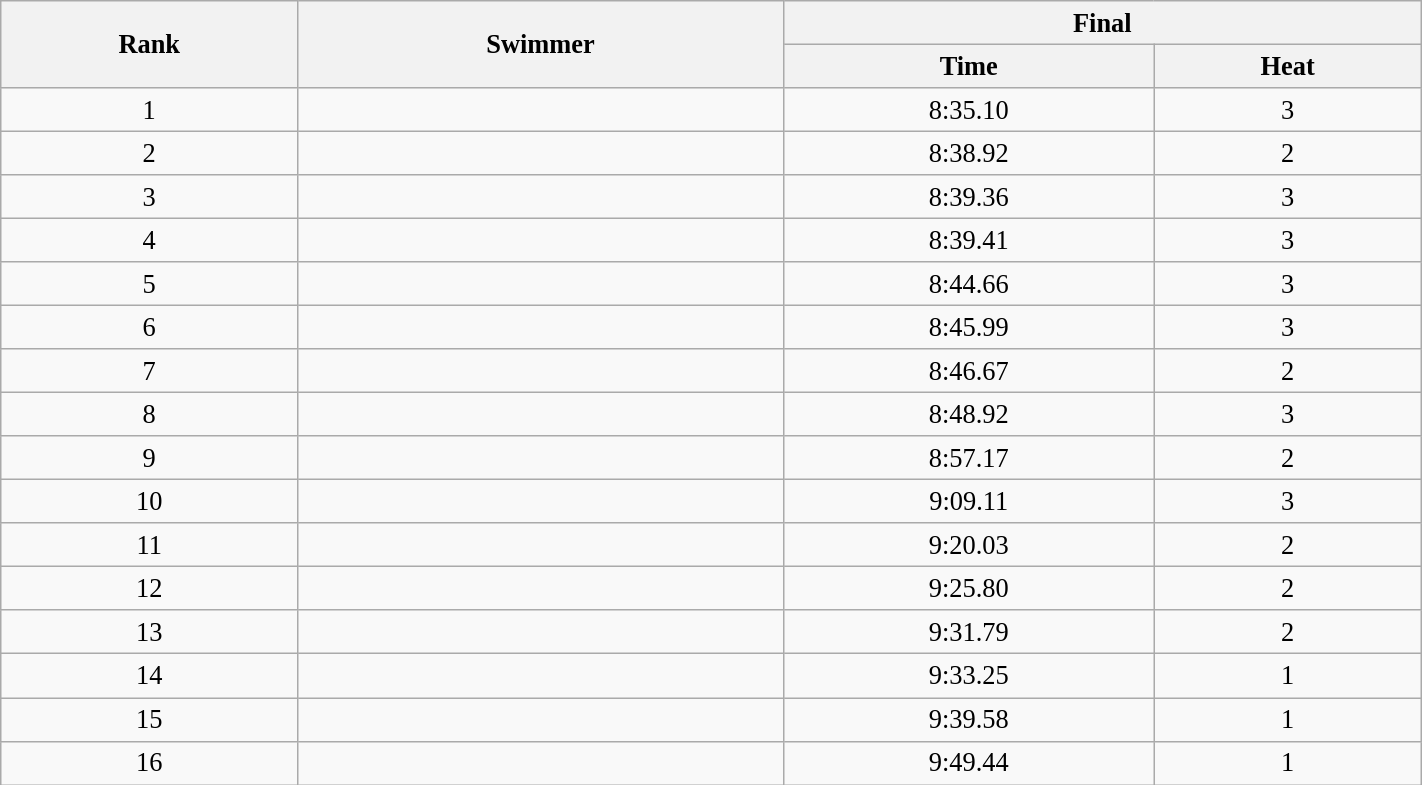<table class="wikitable" style=" text-align:center; font-size:110%;" width="75%">
<tr>
<th rowspan="2">Rank</th>
<th rowspan="2">Swimmer</th>
<th colspan="2">Final</th>
</tr>
<tr>
<th>Time</th>
<th>Heat</th>
</tr>
<tr>
<td>1</td>
<td align=left></td>
<td>8:35.10</td>
<td>3</td>
</tr>
<tr>
<td>2</td>
<td align=left></td>
<td>8:38.92</td>
<td>2</td>
</tr>
<tr>
<td>3</td>
<td align=left></td>
<td>8:39.36</td>
<td>3</td>
</tr>
<tr>
<td>4</td>
<td align=left></td>
<td>8:39.41</td>
<td>3</td>
</tr>
<tr>
<td>5</td>
<td align=left></td>
<td>8:44.66</td>
<td>3</td>
</tr>
<tr>
<td>6</td>
<td align=left></td>
<td>8:45.99</td>
<td>3</td>
</tr>
<tr>
<td>7</td>
<td align=left></td>
<td>8:46.67</td>
<td>2</td>
</tr>
<tr>
<td>8</td>
<td align=left></td>
<td>8:48.92</td>
<td>3</td>
</tr>
<tr>
<td>9</td>
<td align=left></td>
<td>8:57.17</td>
<td>2</td>
</tr>
<tr>
<td>10</td>
<td align=left></td>
<td>9:09.11</td>
<td>3</td>
</tr>
<tr>
<td>11</td>
<td align=left></td>
<td>9:20.03</td>
<td>2</td>
</tr>
<tr>
<td>12</td>
<td align=left></td>
<td>9:25.80</td>
<td>2</td>
</tr>
<tr>
<td>13</td>
<td align=left></td>
<td>9:31.79</td>
<td>2</td>
</tr>
<tr>
<td>14</td>
<td align=left></td>
<td>9:33.25</td>
<td>1</td>
</tr>
<tr>
<td>15</td>
<td align=left></td>
<td>9:39.58</td>
<td>1</td>
</tr>
<tr>
<td>16</td>
<td align=left></td>
<td>9:49.44</td>
<td>1</td>
</tr>
</table>
